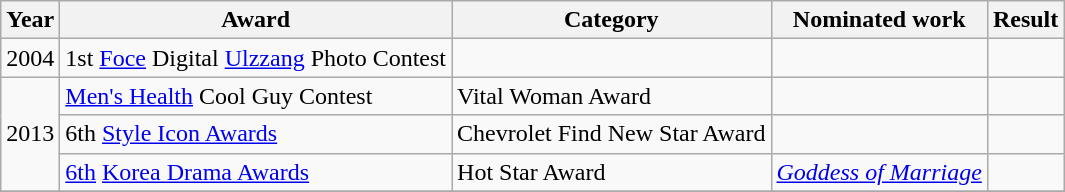<table class="wikitable">
<tr>
<th>Year</th>
<th>Award</th>
<th>Category</th>
<th>Nominated work</th>
<th>Result</th>
</tr>
<tr>
<td>2004</td>
<td>1st <a href='#'>Foce</a> Digital <a href='#'>Ulzzang</a> Photo Contest</td>
<td></td>
<td></td>
<td></td>
</tr>
<tr>
<td rowspan=3>2013</td>
<td><a href='#'>Men's Health</a> Cool Guy Contest</td>
<td>Vital Woman Award</td>
<td></td>
<td></td>
</tr>
<tr>
<td>6th <a href='#'>Style Icon Awards</a></td>
<td>Chevrolet Find New Star Award</td>
<td></td>
<td></td>
</tr>
<tr>
<td><a href='#'>6th</a> <a href='#'>Korea Drama Awards</a></td>
<td>Hot Star Award</td>
<td><em><a href='#'>Goddess of Marriage</a></em></td>
<td></td>
</tr>
<tr>
</tr>
</table>
